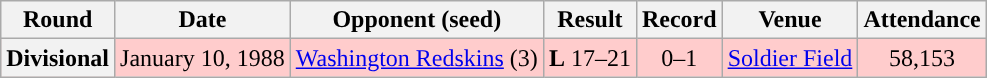<table class="wikitable" style="text-align:center">
<tr>
<th>Round</th>
<th>Date</th>
<th>Opponent (seed)</th>
<th>Result</th>
<th>Record</th>
<th>Venue</th>
<th>Attendance</th>
</tr>
<tr style="background:#fcc">
<th>Divisional</th>
<td>January 10, 1988</td>
<td><a href='#'>Washington Redskins</a> (3)</td>
<td><strong>L</strong> 17–21</td>
<td>0–1</td>
<td><a href='#'>Soldier Field</a></td>
<td>58,153</td>
</tr>
</table>
